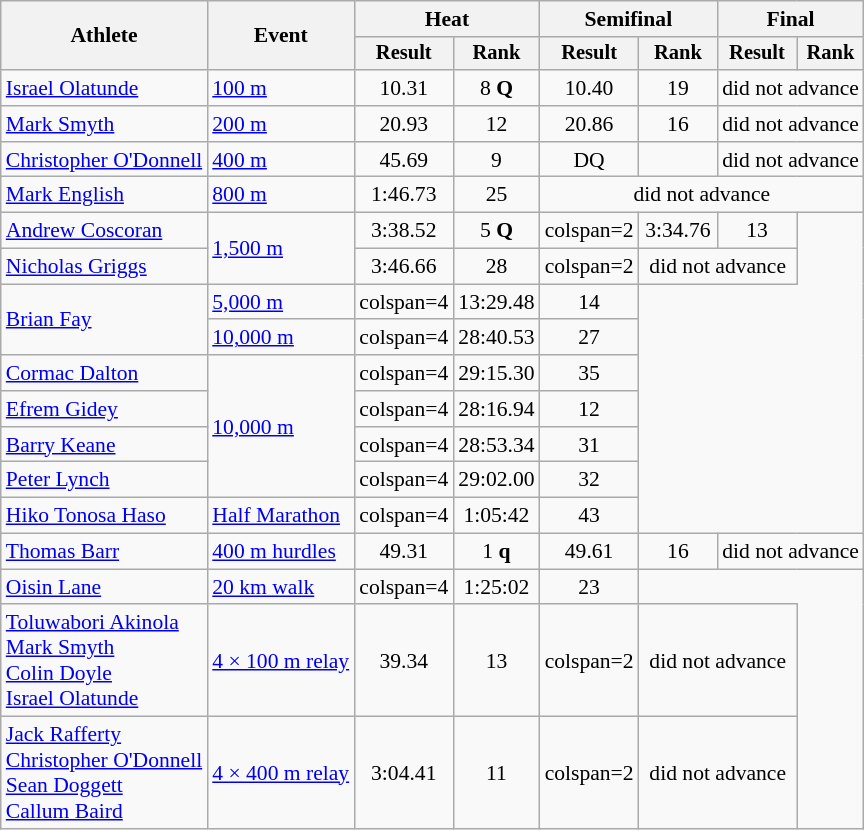<table class="wikitable" style="font-size:90%">
<tr>
<th rowspan="2">Athlete</th>
<th rowspan="2">Event</th>
<th colspan="2">Heat</th>
<th colspan="2">Semifinal</th>
<th colspan="2">Final</th>
</tr>
<tr style="font-size:95%">
<th>Result</th>
<th>Rank</th>
<th>Result</th>
<th>Rank</th>
<th>Result</th>
<th>Rank</th>
</tr>
<tr align=center>
<td align=left><a href='#'>Israel Olatunde</a></td>
<td align=left><a href='#'>100 m</a></td>
<td>10.31 <strong></strong></td>
<td>8 <strong>Q</strong></td>
<td>10.40</td>
<td>19</td>
<td colspan=2>did not advance</td>
</tr>
<tr align=center>
<td align=left><a href='#'>Mark Smyth</a></td>
<td align=left><a href='#'>200 m</a></td>
<td>20.93 <strong></strong></td>
<td>12</td>
<td>20.86 <strong></strong></td>
<td>16</td>
<td colspan=2>did not advance</td>
</tr>
<tr align=center>
<td align=left><a href='#'>Christopher O'Donnell</a></td>
<td align=left><a href='#'>400 m</a></td>
<td>45.69 <strong></strong></td>
<td>9</td>
<td>DQ</td>
<td></td>
<td colspan=2>did not advance</td>
</tr>
<tr align=center>
<td align=left><a href='#'>Mark English</a></td>
<td align=left><a href='#'>800 m</a></td>
<td>1:46.73</td>
<td>25</td>
<td colspan=4>did not advance</td>
</tr>
<tr align=center>
<td align=left><a href='#'>Andrew Coscoran</a></td>
<td align=left rowspan=2><a href='#'>1,500 m</a></td>
<td>3:38.52</td>
<td>5 <strong>Q</strong></td>
<td>colspan=2 </td>
<td>3:34.76</td>
<td>13</td>
</tr>
<tr align=center>
<td align=left><a href='#'>Nicholas Griggs</a></td>
<td>3:46.66</td>
<td>28</td>
<td>colspan=2 </td>
<td colspan=2>did not advance</td>
</tr>
<tr align=center>
<td align=left rowspan=2><a href='#'>Brian Fay</a></td>
<td align=left><a href='#'>5,000 m</a></td>
<td>colspan=4 </td>
<td>13:29.48</td>
<td>14</td>
</tr>
<tr align=center>
<td align=left><a href='#'>10,000 m</a></td>
<td>colspan=4 </td>
<td>28:40.53</td>
<td>27</td>
</tr>
<tr align=center>
<td align=left><a href='#'>Cormac Dalton</a></td>
<td align=left rowspan=4><a href='#'>10,000 m</a></td>
<td>colspan=4 </td>
<td>29:15.30 </td>
<td>35</td>
</tr>
<tr align=center>
<td align=left><a href='#'>Efrem Gidey</a></td>
<td>colspan=4 </td>
<td>28:16.94</td>
<td>12</td>
</tr>
<tr align=center>
<td align=left><a href='#'>Barry Keane</a></td>
<td>colspan=4 </td>
<td>28:53.34</td>
<td>31</td>
</tr>
<tr align=center>
<td align=left><a href='#'>Peter Lynch</a></td>
<td>colspan=4 </td>
<td>29:02.00</td>
<td>32</td>
</tr>
<tr align=center>
<td align=left><a href='#'>Hiko Tonosa Haso</a></td>
<td align=left><a href='#'>Half Marathon</a></td>
<td>colspan=4 </td>
<td>1:05:42</td>
<td>43</td>
</tr>
<tr align=center>
<td align=left><a href='#'>Thomas Barr</a></td>
<td align=left><a href='#'>400 m hurdles</a></td>
<td>49.31 <strong></strong></td>
<td>1 <strong>q</strong></td>
<td>49.61</td>
<td>16</td>
<td colspan="2">did not advance</td>
</tr>
<tr align=center>
<td align=left><a href='#'>Oisin Lane</a></td>
<td align=left><a href='#'>20 km walk</a></td>
<td>colspan=4 </td>
<td>1:25:02</td>
<td>23</td>
</tr>
<tr align=center>
<td align=left><a href='#'>Toluwabori Akinola</a><br> <a href='#'>Mark Smyth</a><br> <a href='#'>Colin Doyle</a><br> <a href='#'>Israel Olatunde</a></td>
<td align=left><a href='#'>4 × 100 m relay</a></td>
<td>39.34 <strong></strong></td>
<td>13</td>
<td>colspan=2 </td>
<td colspan=2>did not advance</td>
</tr>
<tr align=center>
<td align=left><a href='#'>Jack Rafferty</a><br><a href='#'>Christopher O'Donnell</a><br><a href='#'>Sean Doggett</a><br><a href='#'>Callum Baird</a></td>
<td align=left><a href='#'>4 × 400 m relay</a></td>
<td>3:04.41 <strong></strong></td>
<td>11</td>
<td>colspan=2 </td>
<td colspan=2>did not advance</td>
</tr>
</table>
